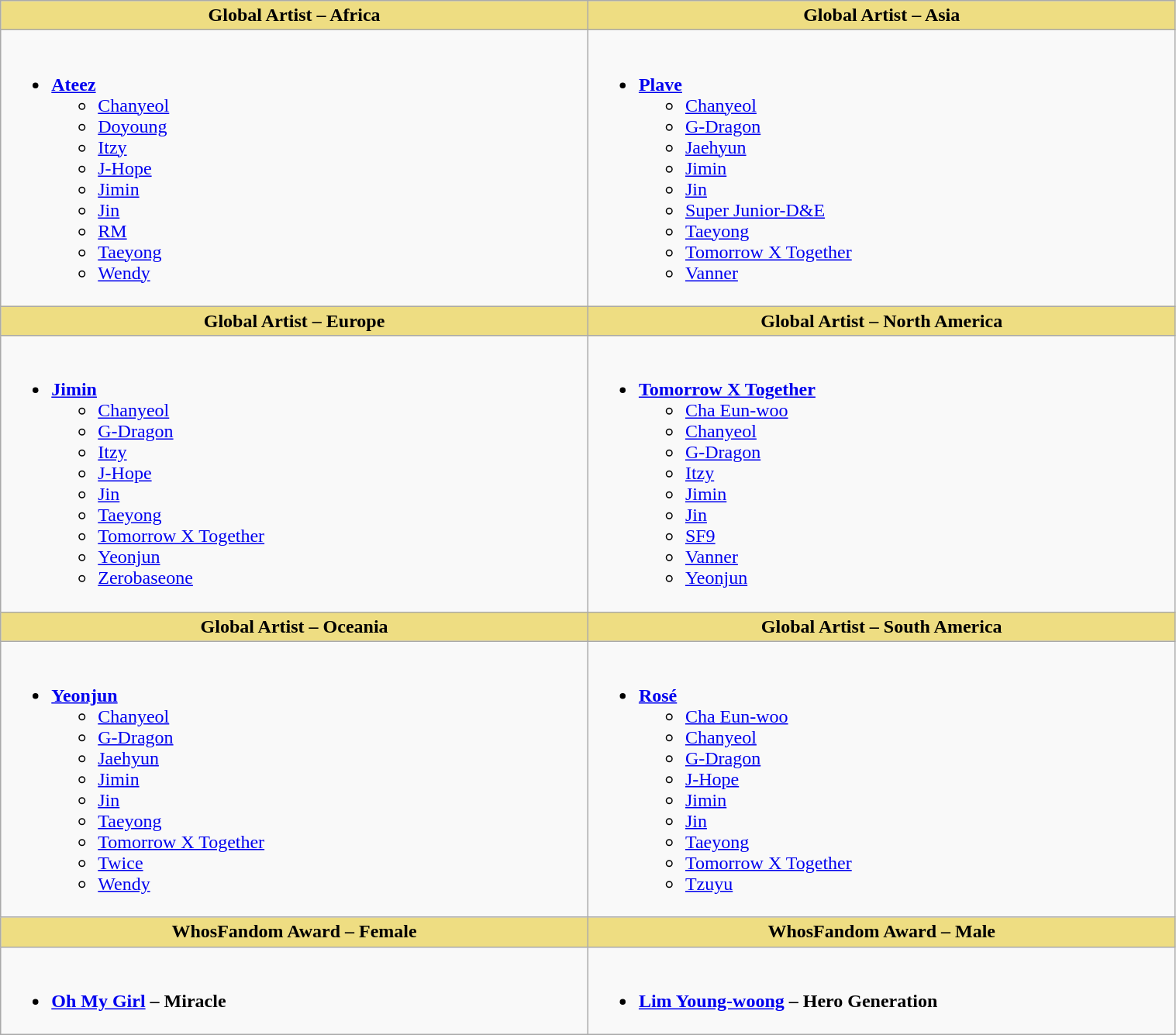<table class="wikitable" style="width:80%">
<tr>
<th scope="col" style="background:#EEDD82; width:40%">Global Artist – Africa</th>
<th scope="col" style="background:#EEDD82; width:40%">Global Artist – Asia</th>
</tr>
<tr>
<td style="vertical-align:top"><br><ul><li><strong><a href='#'>Ateez</a></strong><ul><li><a href='#'>Chanyeol</a></li><li><a href='#'>Doyoung</a></li><li><a href='#'>Itzy</a></li><li><a href='#'>J-Hope</a></li><li><a href='#'>Jimin</a></li><li><a href='#'>Jin</a></li><li><a href='#'>RM</a></li><li><a href='#'>Taeyong</a></li><li><a href='#'>Wendy</a></li></ul></li></ul></td>
<td style="vertical-align:top"><br><ul><li><strong><a href='#'>Plave</a></strong><ul><li><a href='#'>Chanyeol</a></li><li><a href='#'>G-Dragon</a></li><li><a href='#'>Jaehyun</a></li><li><a href='#'>Jimin</a></li><li><a href='#'>Jin</a></li><li><a href='#'>Super Junior-D&E</a></li><li><a href='#'>Taeyong</a></li><li><a href='#'>Tomorrow X Together</a></li><li><a href='#'>Vanner</a></li></ul></li></ul></td>
</tr>
<tr>
<th scope="col" style="background:#EEDD82; width:40%">Global Artist – Europe</th>
<th scope="col" style="background:#EEDD82; width:40%">Global Artist – North America</th>
</tr>
<tr>
<td style="vertical-align:top"><br><ul><li><strong><a href='#'>Jimin</a></strong><ul><li><a href='#'>Chanyeol</a></li><li><a href='#'>G-Dragon</a></li><li><a href='#'>Itzy</a></li><li><a href='#'>J-Hope</a></li><li><a href='#'>Jin</a></li><li><a href='#'>Taeyong</a></li><li><a href='#'>Tomorrow X Together</a></li><li><a href='#'>Yeonjun</a></li><li><a href='#'>Zerobaseone</a></li></ul></li></ul></td>
<td style="vertical-align:top"><br><ul><li><strong><a href='#'>Tomorrow X Together</a></strong><ul><li><a href='#'>Cha Eun-woo</a></li><li><a href='#'>Chanyeol</a></li><li><a href='#'>G-Dragon</a></li><li><a href='#'>Itzy</a></li><li><a href='#'>Jimin</a></li><li><a href='#'>Jin</a></li><li><a href='#'>SF9</a></li><li><a href='#'>Vanner</a></li><li><a href='#'>Yeonjun</a></li></ul></li></ul></td>
</tr>
<tr>
<th scope="col" style="background:#EEDD82; width:40%">Global Artist – Oceania</th>
<th scope="col" style="background:#EEDD82; width:40%">Global Artist – South America</th>
</tr>
<tr>
<td style="vertical-align:top"><br><ul><li><strong><a href='#'>Yeonjun</a></strong><ul><li><a href='#'>Chanyeol</a></li><li><a href='#'>G-Dragon</a></li><li><a href='#'>Jaehyun</a></li><li><a href='#'>Jimin</a></li><li><a href='#'>Jin</a></li><li><a href='#'>Taeyong</a></li><li><a href='#'>Tomorrow X Together</a></li><li><a href='#'>Twice</a></li><li><a href='#'>Wendy</a></li></ul></li></ul></td>
<td style="vertical-align:top"><br><ul><li><strong><a href='#'>Rosé</a></strong><ul><li><a href='#'>Cha Eun-woo</a></li><li><a href='#'>Chanyeol</a></li><li><a href='#'>G-Dragon</a></li><li><a href='#'>J-Hope</a></li><li><a href='#'>Jimin</a></li><li><a href='#'>Jin</a></li><li><a href='#'>Taeyong</a></li><li><a href='#'>Tomorrow X Together</a></li><li><a href='#'>Tzuyu</a></li></ul></li></ul></td>
</tr>
<tr>
<th scope="col" style="background:#EEDD82; width:40%">WhosFandom Award – Female</th>
<th scope="col" style="background:#EEDD82; width:40%">WhosFandom Award – Male</th>
</tr>
<tr>
<td style="vertical-align:top"><br><ul><li><strong><a href='#'>Oh My Girl</a> – Miracle</strong></li></ul></td>
<td style="vertical-align:top"><br><ul><li><strong><a href='#'>Lim Young-woong</a>  – Hero Generation</strong></li></ul></td>
</tr>
</table>
